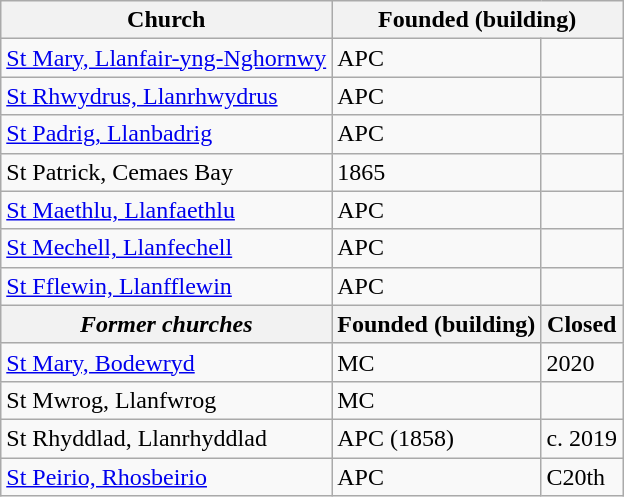<table class="wikitable">
<tr>
<th>Church</th>
<th colspan="2">Founded (building)</th>
</tr>
<tr>
<td><a href='#'>St Mary, Llanfair-yng-Nghornwy</a></td>
<td>APC</td>
<td></td>
</tr>
<tr>
<td><a href='#'>St Rhwydrus, Llanrhwydrus</a></td>
<td>APC</td>
<td></td>
</tr>
<tr>
<td><a href='#'>St Padrig, Llanbadrig</a></td>
<td>APC</td>
<td></td>
</tr>
<tr>
<td>St Patrick, Cemaes Bay</td>
<td>1865</td>
<td></td>
</tr>
<tr>
<td><a href='#'>St Maethlu, Llanfaethlu</a></td>
<td>APC</td>
<td></td>
</tr>
<tr>
<td><a href='#'>St Mechell, Llanfechell</a></td>
<td>APC</td>
<td></td>
</tr>
<tr>
<td><a href='#'>St Fflewin, Llanfflewin</a></td>
<td>APC</td>
<td></td>
</tr>
<tr>
<th><em>Former churches</em></th>
<th>Founded (building)</th>
<th>Closed</th>
</tr>
<tr>
<td><a href='#'>St Mary, Bodewryd</a></td>
<td>MC</td>
<td>2020</td>
</tr>
<tr>
<td>St Mwrog, Llanfwrog</td>
<td>MC</td>
<td></td>
</tr>
<tr>
<td>St Rhyddlad, Llanrhyddlad</td>
<td>APC (1858)</td>
<td>c. 2019</td>
</tr>
<tr>
<td><a href='#'>St Peirio, Rhosbeirio</a></td>
<td>APC</td>
<td>C20th</td>
</tr>
</table>
